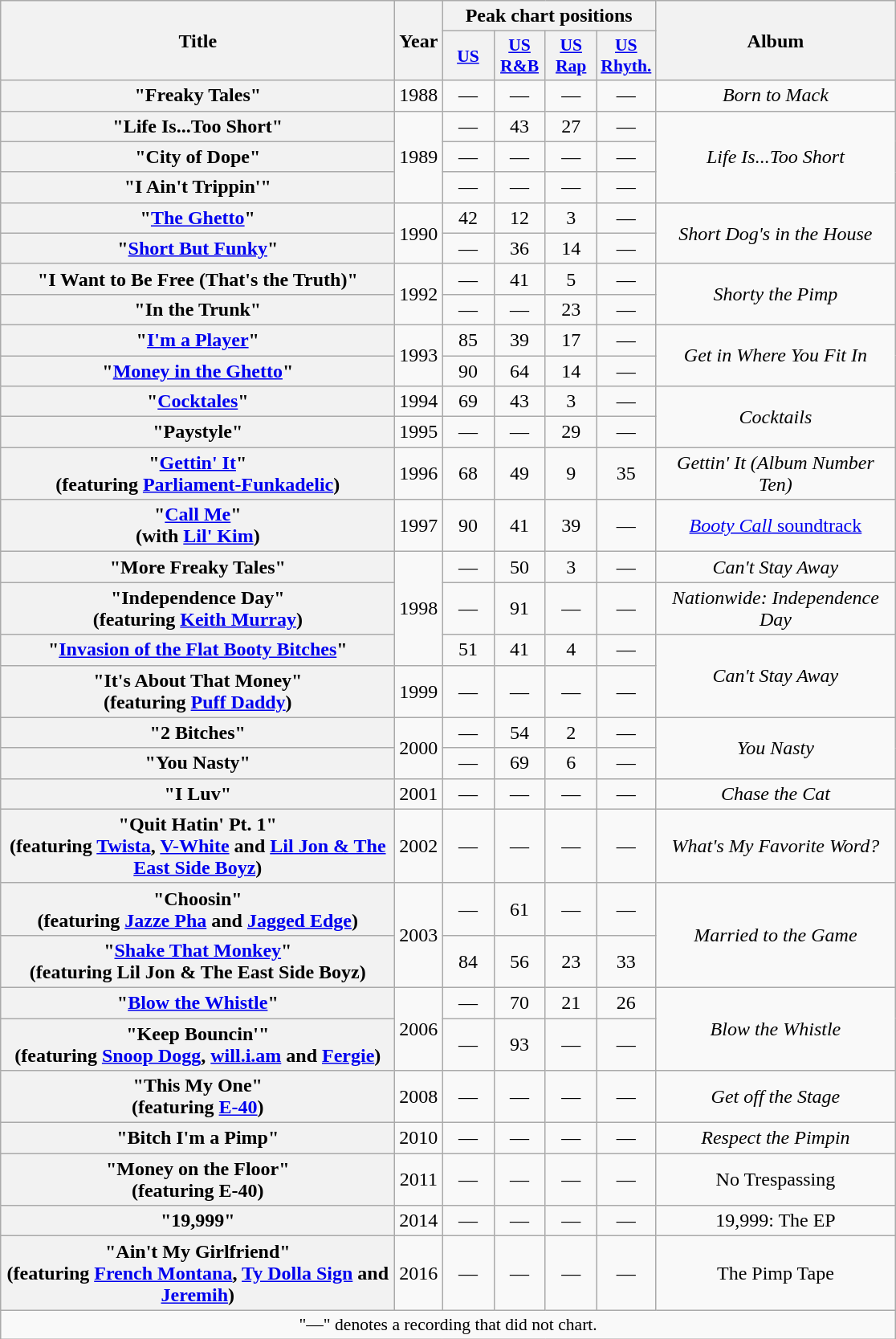<table class="wikitable plainrowheaders" style="text-align:center;">
<tr>
<th scope="col" rowspan="2" style="width:20em;">Title</th>
<th scope="col" rowspan="2" style="width:1em;">Year</th>
<th scope="col" colspan="4">Peak chart positions</th>
<th scope="col" rowspan="2" style="width:12em;">Album</th>
</tr>
<tr>
<th scope="col" style="width:2.5em;font-size:90%;"><a href='#'>US</a><br></th>
<th scope="col" style="width:2.5em;font-size:90%;"><a href='#'>US<br>R&B</a><br></th>
<th scope="col" style="width:2.5em;font-size:90%;"><a href='#'>US<br>Rap</a><br></th>
<th scope="col" style="width:2.5em;font-size:90%;"><a href='#'>US<br>Rhyth.</a><br></th>
</tr>
<tr>
<th scope="row">"Freaky Tales"</th>
<td>1988</td>
<td>—</td>
<td>—</td>
<td>—</td>
<td>—</td>
<td><em>Born to Mack</em></td>
</tr>
<tr>
<th scope="row">"Life Is...Too Short"</th>
<td rowspan="3">1989</td>
<td>—</td>
<td>43</td>
<td>27</td>
<td>—</td>
<td rowspan="3"><em>Life Is...Too Short</em></td>
</tr>
<tr>
<th scope="row">"City of Dope"</th>
<td>—</td>
<td>—</td>
<td>—</td>
<td>—</td>
</tr>
<tr>
<th scope="row">"I Ain't Trippin'"</th>
<td>—</td>
<td>—</td>
<td>—</td>
<td>—</td>
</tr>
<tr>
<th scope="row">"<a href='#'>The Ghetto</a>"</th>
<td rowspan="2">1990</td>
<td>42</td>
<td>12</td>
<td>3</td>
<td>—</td>
<td rowspan="2"><em>Short Dog's in the House</em></td>
</tr>
<tr>
<th scope="row">"<a href='#'>Short But Funky</a>"</th>
<td>—</td>
<td>36</td>
<td>14</td>
<td>—</td>
</tr>
<tr>
<th scope="row">"I Want to Be Free (That's the Truth)"</th>
<td rowspan="2">1992</td>
<td>—</td>
<td>41</td>
<td>5</td>
<td>—</td>
<td rowspan="2"><em>Shorty the Pimp</em></td>
</tr>
<tr>
<th scope="row">"In the Trunk"</th>
<td>—</td>
<td>—</td>
<td>23</td>
<td>—</td>
</tr>
<tr>
<th scope="row">"<a href='#'>I'm a Player</a>"</th>
<td rowspan="2">1993</td>
<td>85</td>
<td>39</td>
<td>17</td>
<td>—</td>
<td rowspan="2"><em>Get in Where You Fit In</em></td>
</tr>
<tr>
<th scope="row">"<a href='#'>Money in the Ghetto</a>"</th>
<td>90</td>
<td>64</td>
<td>14</td>
<td>—</td>
</tr>
<tr>
<th scope="row">"<a href='#'>Cocktales</a>"</th>
<td>1994</td>
<td>69</td>
<td>43</td>
<td>3</td>
<td>—</td>
<td rowspan="2"><em>Cocktails</em></td>
</tr>
<tr>
<th scope="row">"Paystyle"</th>
<td>1995</td>
<td>—</td>
<td>—</td>
<td>29</td>
<td>—</td>
</tr>
<tr>
<th scope="row">"<a href='#'>Gettin' It</a>"<br><span>(featuring <a href='#'>Parliament-Funkadelic</a>)</span></th>
<td>1996</td>
<td>68</td>
<td>49</td>
<td>9</td>
<td>35</td>
<td><em>Gettin' It (Album Number Ten)</em></td>
</tr>
<tr>
<th scope="row">"<a href='#'>Call Me</a>"<br><span>(with <a href='#'>Lil' Kim</a>)</span></th>
<td>1997</td>
<td>90</td>
<td>41</td>
<td>39</td>
<td>—</td>
<td><a href='#'><em>Booty Call</em> soundtrack</a></td>
</tr>
<tr>
<th scope="row">"More Freaky Tales"</th>
<td rowspan="3">1998</td>
<td>—</td>
<td>50</td>
<td>3</td>
<td>—</td>
<td><em>Can't Stay Away</em></td>
</tr>
<tr>
<th scope="row">"Independence Day"<br><span>(featuring <a href='#'>Keith Murray</a>)</span></th>
<td>—</td>
<td>91</td>
<td>—</td>
<td>—</td>
<td><em>Nationwide: Independence Day</em></td>
</tr>
<tr>
<th scope="row">"<a href='#'>Invasion of the Flat Booty Bitches</a>"</th>
<td>51</td>
<td>41</td>
<td>4</td>
<td>—</td>
<td rowspan="2"><em>Can't Stay Away</em></td>
</tr>
<tr>
<th scope="row">"It's About That Money"<br><span>(featuring <a href='#'>Puff Daddy</a>)</span></th>
<td>1999</td>
<td>—</td>
<td>—</td>
<td>—</td>
<td>—</td>
</tr>
<tr>
<th scope="row">"2 Bitches"</th>
<td rowspan="2">2000</td>
<td>—</td>
<td>54</td>
<td>2</td>
<td>—</td>
<td rowspan="2"><em>You Nasty</em></td>
</tr>
<tr>
<th scope="row">"You Nasty"</th>
<td>—</td>
<td>69</td>
<td>6</td>
<td>—</td>
</tr>
<tr>
<th scope="row">"I Luv"</th>
<td>2001</td>
<td>—</td>
<td>—</td>
<td>—</td>
<td>—</td>
<td><em>Chase the Cat</em></td>
</tr>
<tr>
<th scope="row">"Quit Hatin' Pt. 1"<br><span>(featuring <a href='#'>Twista</a>, <a href='#'>V-White</a> and <a href='#'>Lil Jon & The East Side Boyz</a>)</span></th>
<td>2002</td>
<td>—</td>
<td>—</td>
<td>—</td>
<td>—</td>
<td><em>What's My Favorite Word?</em></td>
</tr>
<tr>
<th scope="row">"Choosin"<br><span>(featuring <a href='#'>Jazze Pha</a> and <a href='#'>Jagged Edge</a>)</span></th>
<td rowspan="2">2003</td>
<td>—</td>
<td>61</td>
<td>—</td>
<td>—</td>
<td rowspan="2"><em>Married to the Game</em></td>
</tr>
<tr>
<th scope="row">"<a href='#'>Shake That Monkey</a>"<br><span>(featuring Lil Jon & The East Side Boyz)</span></th>
<td>84</td>
<td>56</td>
<td>23</td>
<td>33</td>
</tr>
<tr>
<th scope="row">"<a href='#'>Blow the Whistle</a>"</th>
<td rowspan="2">2006</td>
<td>—</td>
<td>70</td>
<td>21</td>
<td>26</td>
<td rowspan="2"><em>Blow the Whistle</em></td>
</tr>
<tr>
<th scope="row">"Keep Bouncin'"<br><span>(featuring <a href='#'>Snoop Dogg</a>, <a href='#'>will.i.am</a> and <a href='#'>Fergie</a>)</span></th>
<td>—</td>
<td>93</td>
<td>—</td>
<td>—</td>
</tr>
<tr>
<th scope="row">"This My One"<br><span>(featuring <a href='#'>E-40</a>)</span></th>
<td>2008</td>
<td>—</td>
<td>—</td>
<td>—</td>
<td>—</td>
<td><em>Get off the Stage</em></td>
</tr>
<tr>
<th scope="row">"Bitch I'm a Pimp"</th>
<td>2010</td>
<td>—</td>
<td>—</td>
<td>—</td>
<td>—</td>
<td><em>Respect the Pimpin<strong></td>
</tr>
<tr>
<th scope="row">"Money on the Floor"<br><span>(featuring E-40)</span></th>
<td>2011</td>
<td>—</td>
<td>—</td>
<td>—</td>
<td>—</td>
<td></em>No Trespassing<em></td>
</tr>
<tr>
<th scope="row">"19,999"</th>
<td>2014</td>
<td>—</td>
<td>—</td>
<td>—</td>
<td>—</td>
<td></em>19,999: The EP<em></td>
</tr>
<tr>
<th scope="row">"Ain't My Girlfriend"<br><span>(featuring <a href='#'>French Montana</a>, <a href='#'>Ty Dolla Sign</a> and <a href='#'>Jeremih</a>)</span></th>
<td>2016</td>
<td>—</td>
<td>—</td>
<td>—</td>
<td>—</td>
<td></em>The Pimp Tape<em></td>
</tr>
<tr>
<td colspan="14" style="font-size:90%">"—" denotes a recording that did not chart.</td>
</tr>
</table>
